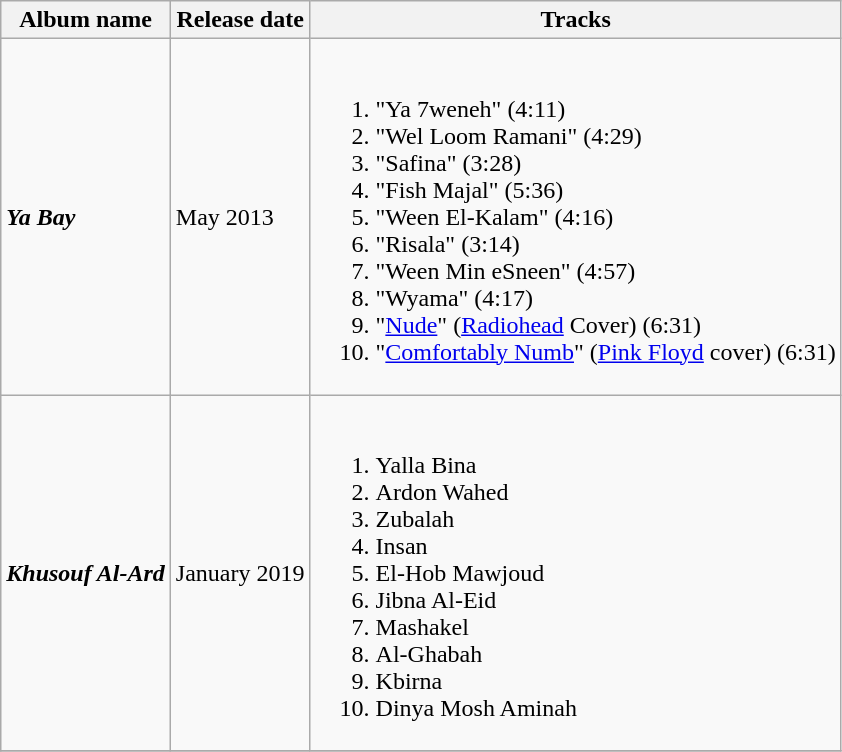<table class="wikitable">
<tr>
<th rowspan="1">Album name</th>
<th>Release date</th>
<th rowspan="1">Tracks</th>
</tr>
<tr>
<td><strong><em>Ya Bay</em></strong></td>
<td>May 2013</td>
<td><br><ol><li>"Ya 7weneh" (4:11)</li><li>"Wel Loom Ramani" (4:29)</li><li>"Safina" (3:28)</li><li>"Fish Majal" (5:36)</li><li>"Ween El-Kalam" (4:16)</li><li>"Risala" (3:14)</li><li>"Ween Min eSneen" (4:57)</li><li>"Wyama" (4:17)</li><li>"<a href='#'>Nude</a>" (<a href='#'>Radiohead</a> Cover) (6:31)</li><li>"<a href='#'>Comfortably Numb</a>" (<a href='#'>Pink Floyd</a> cover) (6:31)</li></ol></td>
</tr>
<tr>
<td><strong><em>Khusouf Al-Ard</em></strong></td>
<td>January 2019</td>
<td><br><ol><li>Yalla Bina</li><li>Ardon Wahed</li><li>Zubalah</li><li>Insan</li><li>El-Hob Mawjoud</li><li>Jibna Al-Eid</li><li>Mashakel</li><li>Al-Ghabah</li><li>Kbirna</li><li>Dinya Mosh Aminah</li></ol></td>
</tr>
<tr>
</tr>
</table>
